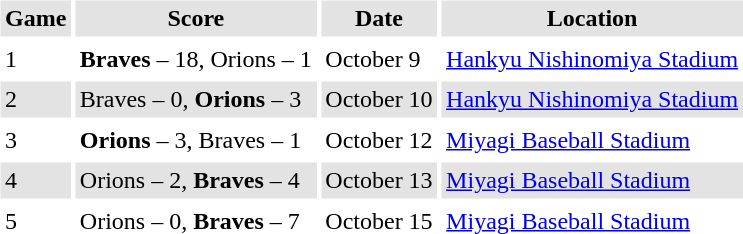<table border="0" cellspacing="3" cellpadding="3">
<tr style="background: #e3e3e3;">
<th>Game</th>
<th>Score</th>
<th>Date</th>
<th>Location</th>
</tr>
<tr>
<td>1</td>
<td><strong>Braves</strong> – 18, Orions – 1</td>
<td>October 9</td>
<td><a href='#'>Hankyu Nishinomiya Stadium</a></td>
</tr>
<tr style="background: #e3e3e3;">
<td>2</td>
<td>Braves – 0, <strong>Orions</strong> – 3</td>
<td>October 10</td>
<td><a href='#'>Hankyu Nishinomiya Stadium</a></td>
</tr>
<tr>
<td>3</td>
<td><strong>Orions</strong> – 3, Braves – 1</td>
<td>October 12</td>
<td><a href='#'>Miyagi Baseball Stadium</a></td>
</tr>
<tr style="background: #e3e3e3;">
<td>4</td>
<td>Orions – 2, <strong>Braves</strong> – 4</td>
<td>October 13</td>
<td><a href='#'>Miyagi Baseball Stadium</a></td>
</tr>
<tr>
<td>5</td>
<td>Orions – 0, <strong>Braves</strong> – 7</td>
<td>October 15</td>
<td><a href='#'>Miyagi Baseball Stadium</a></td>
</tr>
</table>
